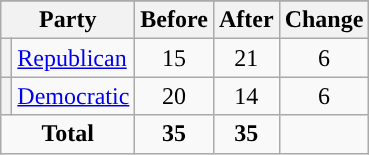<table class="wikitable" style="text-align:center;">
<tr>
</tr>
<tr>
<th colspan=2>Party</th>
<th>Before</th>
<th>After</th>
<th>Change</th>
</tr>
<tr>
<th style="background-color:"></th>
<td style="text-align:left;"><a href='#'>Republican</a></td>
<td>15</td>
<td>21</td>
<td> 6</td>
</tr>
<tr>
<th style="background-color:"></th>
<td style="text-align:left;"><a href='#'>Democratic</a></td>
<td>20</td>
<td>14</td>
<td> 6</td>
</tr>
<tr>
<td colspan=2><strong>Total</strong></td>
<td><strong>35</strong></td>
<td><strong>35</strong></td>
<td></td>
</tr>
</table>
